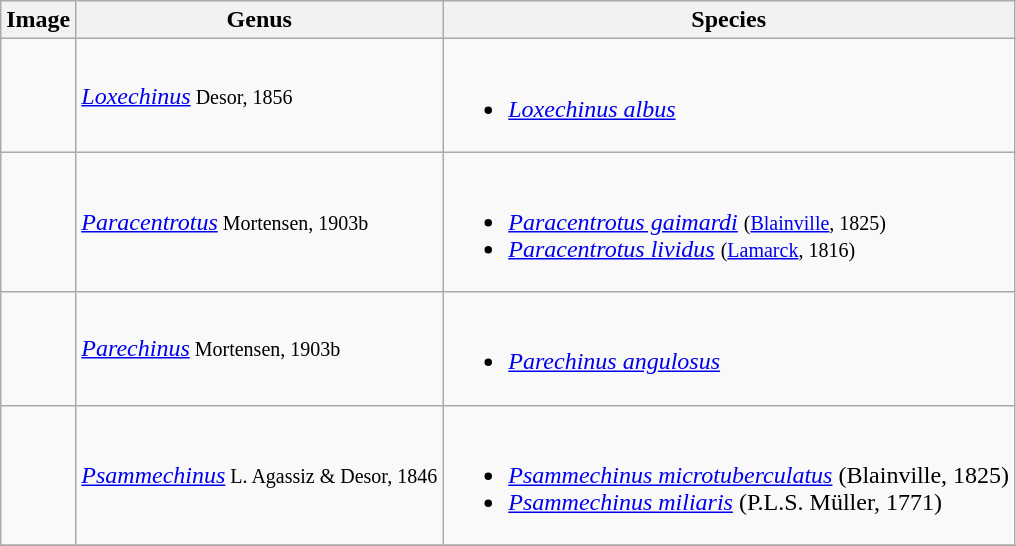<table class="wikitable">
<tr>
<th>Image</th>
<th>Genus</th>
<th>Species</th>
</tr>
<tr>
<td></td>
<td><em><a href='#'>Loxechinus</a></em><small> Desor, 1856</small></td>
<td><br><ul><li><em><a href='#'>Loxechinus albus</a></em></li></ul></td>
</tr>
<tr>
<td></td>
<td><em><a href='#'>Paracentrotus</a></em><small> Mortensen, 1903b</small></td>
<td><br><ul><li><em><a href='#'>Paracentrotus gaimardi</a></em> <small>(<a href='#'>Blainville</a>, 1825)</small></li><li><em><a href='#'>Paracentrotus lividus</a></em> <small>(<a href='#'>Lamarck</a>, 1816)</small></li></ul></td>
</tr>
<tr>
<td></td>
<td><em><a href='#'>Parechinus</a></em><small> Mortensen, 1903b</small></td>
<td><br><ul><li><em><a href='#'>Parechinus angulosus</a></em></li></ul></td>
</tr>
<tr>
<td></td>
<td><em><a href='#'>Psammechinus</a></em><small> L. Agassiz & Desor, 1846</small> </td>
<td><br><ul><li><em><a href='#'>Psammechinus microtuberculatus</a></em> (Blainville, 1825)</li><li><em><a href='#'>Psammechinus miliaris</a></em> (P.L.S. Müller, 1771)</li></ul></td>
</tr>
<tr>
</tr>
</table>
